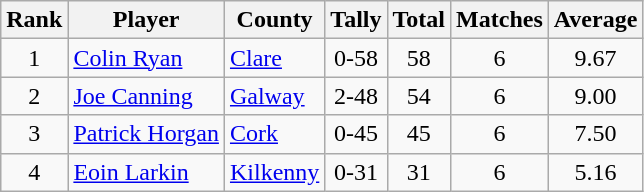<table class="wikitable">
<tr>
<th>Rank</th>
<th>Player</th>
<th>County</th>
<th>Tally</th>
<th>Total</th>
<th>Matches</th>
<th>Average</th>
</tr>
<tr>
<td style="text-align:center;">1</td>
<td><a href='#'>Colin Ryan</a></td>
<td><a href='#'>Clare</a></td>
<td align=center>0-58</td>
<td align=center>58</td>
<td align=center>6</td>
<td align=center>9.67</td>
</tr>
<tr>
<td style="text-align:center;">2</td>
<td><a href='#'>Joe Canning</a></td>
<td><a href='#'>Galway</a></td>
<td align=center>2-48</td>
<td align=center>54</td>
<td align=center>6</td>
<td align=center>9.00</td>
</tr>
<tr>
<td style="text-align:center;">3</td>
<td><a href='#'>Patrick Horgan</a></td>
<td><a href='#'>Cork</a></td>
<td align=center>0-45</td>
<td align=center>45</td>
<td align=center>6</td>
<td align=center>7.50</td>
</tr>
<tr>
<td style="text-align:center;">4</td>
<td><a href='#'>Eoin Larkin</a></td>
<td><a href='#'>Kilkenny</a></td>
<td align=center>0-31</td>
<td align=center>31</td>
<td align=center>6</td>
<td align=center>5.16</td>
</tr>
</table>
